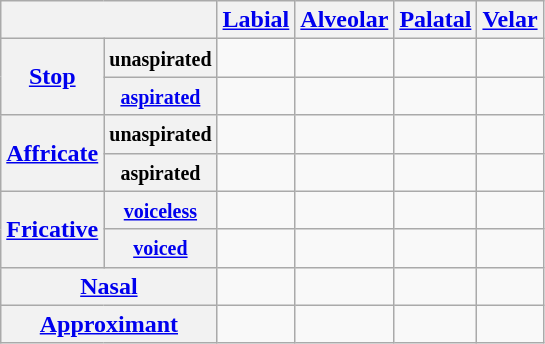<table class="wikitable" style="text-align:center">
<tr>
<th colspan="2"></th>
<th><a href='#'>Labial</a></th>
<th><a href='#'>Alveolar</a></th>
<th><a href='#'>Palatal</a></th>
<th><a href='#'>Velar</a></th>
</tr>
<tr>
<th rowspan="2"><a href='#'>Stop</a></th>
<th><small>unaspirated</small></th>
<td></td>
<td></td>
<td></td>
<td></td>
</tr>
<tr>
<th><small><a href='#'>aspirated</a></small></th>
<td></td>
<td></td>
<td></td>
<td></td>
</tr>
<tr>
<th rowspan="2"><a href='#'>Affricate</a></th>
<th><small>unaspirated</small></th>
<td></td>
<td></td>
<td></td>
<td></td>
</tr>
<tr>
<th><small>aspirated</small></th>
<td></td>
<td></td>
<td></td>
<td></td>
</tr>
<tr>
<th rowspan="2"><a href='#'>Fricative</a></th>
<th><small><a href='#'>voiceless</a></small></th>
<td></td>
<td></td>
<td></td>
<td></td>
</tr>
<tr>
<th><small><a href='#'>voiced</a></small></th>
<td></td>
<td></td>
<td></td>
<td></td>
</tr>
<tr>
<th colspan="2"><a href='#'>Nasal</a></th>
<td></td>
<td></td>
<td></td>
<td></td>
</tr>
<tr>
<th colspan="2"><a href='#'>Approximant</a></th>
<td></td>
<td></td>
<td></td>
<td></td>
</tr>
</table>
